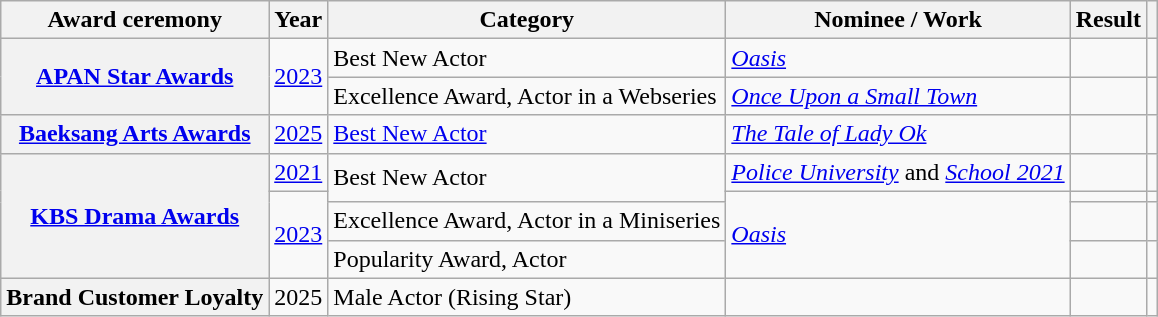<table class="wikitable plainrowheaders sortable">
<tr>
<th scope="col">Award ceremony</th>
<th scope="col">Year</th>
<th scope="col">Category</th>
<th scope="col">Nominee / Work</th>
<th scope="col">Result</th>
<th scope="col" class="unsortable"></th>
</tr>
<tr>
<th scope="row"  rowspan="2"><a href='#'>APAN Star Awards</a></th>
<td rowspan="2"><a href='#'>2023</a></td>
<td>Best New Actor</td>
<td><em><a href='#'>Oasis</a></em></td>
<td></td>
<td></td>
</tr>
<tr>
<td>Excellence Award, Actor in a Webseries</td>
<td><em><a href='#'>Once Upon a Small Town</a></em></td>
<td></td>
<td></td>
</tr>
<tr>
<th scope="row"><a href='#'>Baeksang Arts Awards</a></th>
<td><a href='#'>2025</a></td>
<td><a href='#'>Best New Actor</a></td>
<td><em><a href='#'>The Tale of Lady Ok</a></em></td>
<td></td>
<td></td>
</tr>
<tr>
<th scope="row"  rowspan="4"><a href='#'>KBS Drama Awards</a></th>
<td><a href='#'>2021</a></td>
<td rowspan="2">Best New Actor</td>
<td><em><a href='#'>Police University</a></em> and <em><a href='#'>School 2021</a></em></td>
<td></td>
<td></td>
</tr>
<tr>
<td rowspan="3"><a href='#'>2023</a></td>
<td rowspan="3"><em><a href='#'>Oasis</a></em></td>
<td></td>
<td></td>
</tr>
<tr>
<td>Excellence Award, Actor in a Miniseries</td>
<td></td>
<td></td>
</tr>
<tr>
<td>Popularity Award, Actor</td>
<td></td>
<td></td>
</tr>
<tr>
<th scope="row">Brand Customer Loyalty</th>
<td>2025</td>
<td>Male Actor (Rising Star)</td>
<td></td>
<td></td>
<td></td>
</tr>
</table>
